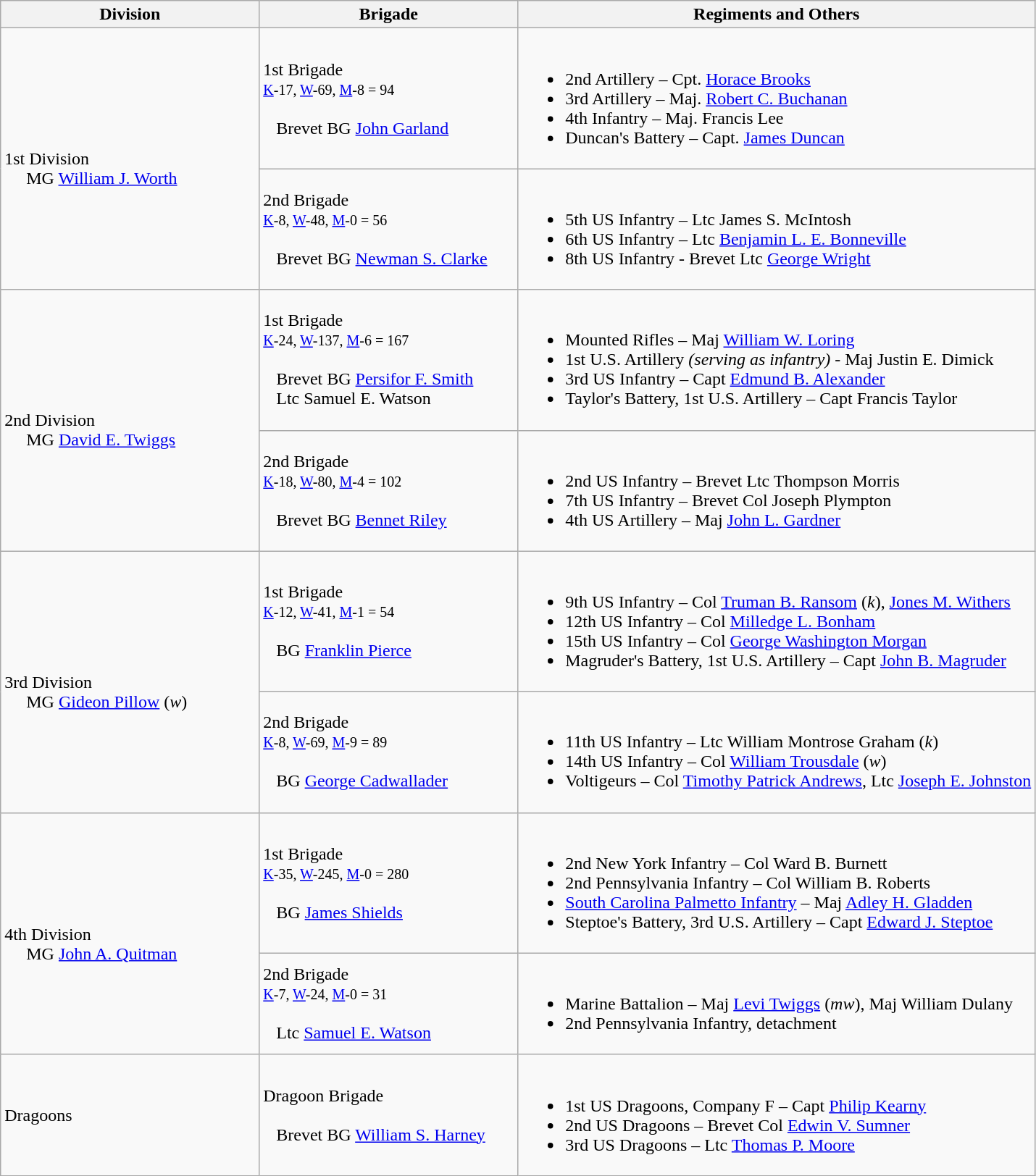<table class="wikitable">
<tr>
<th width=25%>Division</th>
<th width=25%>Brigade</th>
<th>Regiments and Others</th>
</tr>
<tr>
<td rowspan=2><br>1st Division
<br>    
MG <a href='#'>William J. Worth</a></td>
<td>1st Brigade<br><small><a href='#'>K</a>-17, <a href='#'>W</a>-69, <a href='#'>M</a>-8 = 94</small><br><br>  
Brevet BG <a href='#'>John Garland</a></td>
<td><br><ul><li>2nd Artillery – Cpt. <a href='#'>Horace Brooks</a></li><li>3rd Artillery – Maj. <a href='#'>Robert C. Buchanan</a></li><li>4th Infantry – Maj. Francis Lee</li><li>Duncan's Battery – Capt. <a href='#'>James Duncan</a></li></ul></td>
</tr>
<tr>
<td>2nd Brigade<br><small><a href='#'>K</a>-8, <a href='#'>W</a>-48, <a href='#'>M</a>-0 = 56</small><br><br>  
Brevet BG <a href='#'>Newman S. Clarke</a></td>
<td><br><ul><li>5th US Infantry – Ltc James S. McIntosh</li><li>6th US Infantry – Ltc <a href='#'>Benjamin L. E. Bonneville</a></li><li>8th US Infantry - Brevet Ltc <a href='#'>George Wright</a></li></ul></td>
</tr>
<tr>
<td rowspan=2><br>2nd Division
<br>    
MG <a href='#'>David E. Twiggs</a></td>
<td>1st Brigade<br><small><a href='#'>K</a>-24, <a href='#'>W</a>-137, <a href='#'>M</a>-6 = 167</small><br><br>  
Brevet BG <a href='#'>Persifor F. Smith</a>
<br>  
Ltc Samuel E. Watson</td>
<td><br><ul><li>Mounted Rifles – Maj <a href='#'>William W. Loring</a></li><li>1st U.S. Artillery <em>(serving as infantry)</em> - Maj Justin E. Dimick</li><li>3rd US Infantry – Capt <a href='#'>Edmund B. Alexander</a></li><li>Taylor's Battery, 1st U.S. Artillery – Capt Francis Taylor</li></ul></td>
</tr>
<tr>
<td>2nd Brigade<br><small><a href='#'>K</a>-18, <a href='#'>W</a>-80, <a href='#'>M</a>-4 = 102</small><br><br>  
Brevet BG <a href='#'>Bennet Riley</a></td>
<td><br><ul><li>2nd US Infantry – Brevet Ltc Thompson Morris</li><li>7th US Infantry – Brevet Col Joseph Plympton</li><li>4th US Artillery – Maj <a href='#'>John L. Gardner</a></li></ul></td>
</tr>
<tr>
<td rowspan=2><br>3rd Division
<br>    
MG <a href='#'>Gideon Pillow</a> (<em>w</em>)</td>
<td>1st Brigade<br><small><a href='#'>K</a>-12, <a href='#'>W</a>-41, <a href='#'>M</a>-1 = 54</small><br><br>  
BG <a href='#'>Franklin Pierce</a></td>
<td><br><ul><li>9th US Infantry – Col <a href='#'>Truman B. Ransom</a> (<em>k</em>), <a href='#'>Jones M. Withers</a></li><li>12th US Infantry – Col <a href='#'>Milledge L. Bonham</a></li><li>15th US Infantry – Col <a href='#'>George Washington Morgan</a></li><li>Magruder's Battery, 1st U.S. Artillery – Capt <a href='#'>John B. Magruder</a></li></ul></td>
</tr>
<tr>
<td>2nd Brigade<br><small><a href='#'>K</a>-8, <a href='#'>W</a>-69, <a href='#'>M</a>-9 = 89</small><br><br>  
BG <a href='#'>George Cadwallader</a></td>
<td><br><ul><li>11th US Infantry – Ltc William Montrose Graham (<em>k</em>)</li><li>14th US Infantry – Col <a href='#'>William Trousdale</a> (<em>w</em>)</li><li>Voltigeurs – Col <a href='#'>Timothy Patrick Andrews</a>, Ltc <a href='#'>Joseph E. Johnston</a></li></ul></td>
</tr>
<tr>
<td rowspan=2><br>4th Division
<br>    
MG <a href='#'>John A. Quitman</a></td>
<td>1st Brigade<br><small><a href='#'>K</a>-35, <a href='#'>W</a>-245, <a href='#'>M</a>-0 = 280</small><br><br>  
BG <a href='#'>James Shields</a></td>
<td><br><ul><li>2nd New York Infantry – Col Ward B. Burnett</li><li>2nd Pennsylvania Infantry – Col William B. Roberts</li><li><a href='#'>South Carolina Palmetto Infantry</a> – Maj <a href='#'>Adley H. Gladden</a></li><li>Steptoe's Battery, 3rd U.S. Artillery – Capt <a href='#'>Edward J. Steptoe</a></li></ul></td>
</tr>
<tr>
<td>2nd Brigade<br><small><a href='#'>K</a>-7, <a href='#'>W</a>-24, <a href='#'>M</a>-0 = 31</small><br><br>  
Ltc <a href='#'>Samuel E. Watson</a></td>
<td><br><ul><li>Marine Battalion – Maj <a href='#'>Levi Twiggs</a> (<em>mw</em>), Maj William Dulany</li><li>2nd Pennsylvania Infantry, detachment</li></ul></td>
</tr>
<tr>
<td rowspan=1><br>Dragoons
<br>    </td>
<td>Dragoon Brigade<br><br>  
Brevet BG <a href='#'>William S. Harney</a></td>
<td><br><ul><li>1st US Dragoons, Company F – Capt <a href='#'>Philip Kearny</a></li><li>2nd US Dragoons – Brevet Col <a href='#'>Edwin V. Sumner</a></li><li>3rd US Dragoons – Ltc <a href='#'>Thomas P. Moore</a></li></ul></td>
</tr>
</table>
